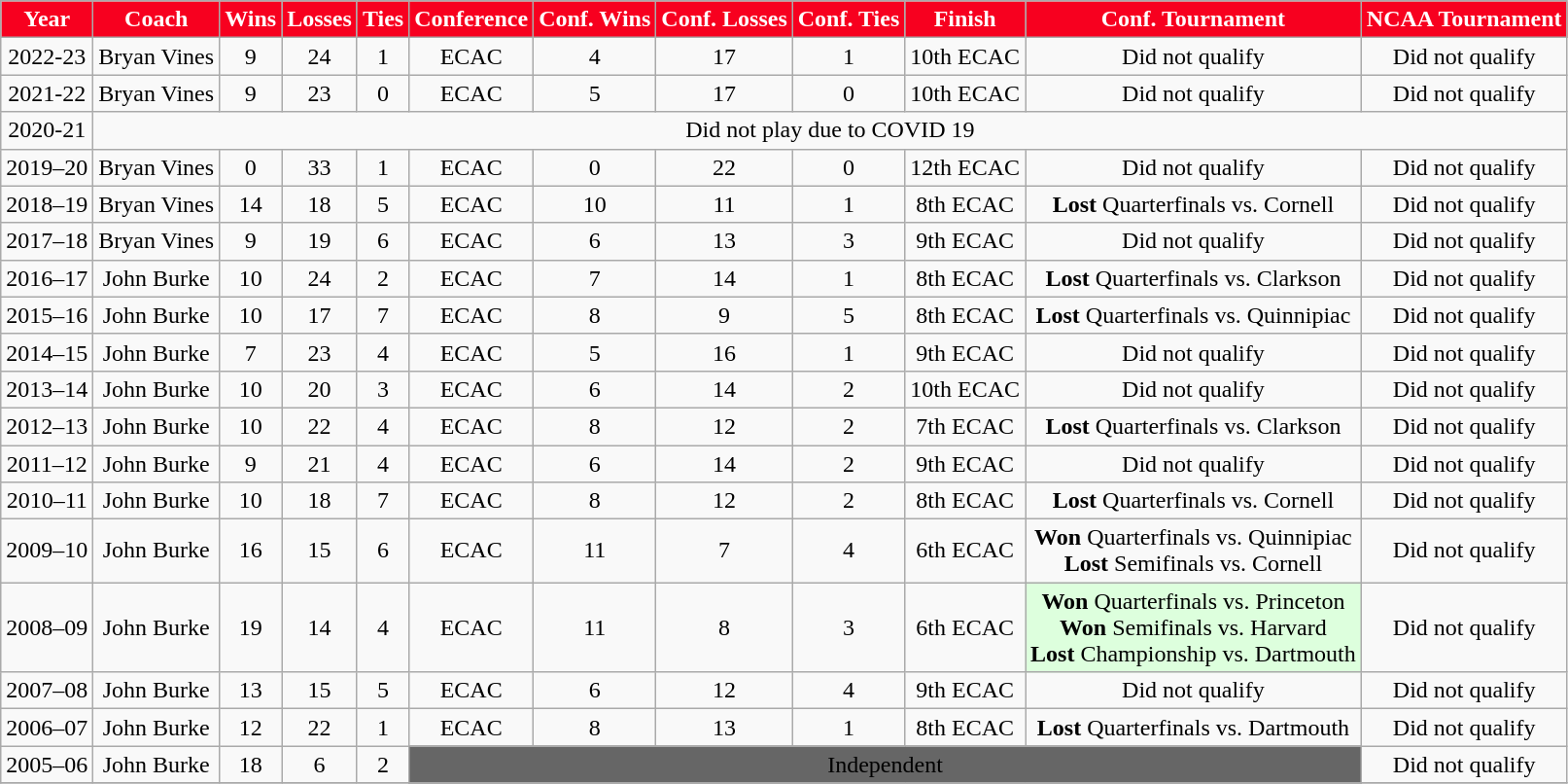<table class="wikitable">
<tr align="center" style="background:#F7001F;color:white;">
<td><strong>Year</strong></td>
<td><strong>Coach</strong></td>
<td><strong>Wins</strong></td>
<td><strong>Losses</strong></td>
<td><strong>Ties</strong></td>
<td><strong>Conference</strong></td>
<td><strong>Conf. Wins</strong></td>
<td><strong>Conf. Losses</strong></td>
<td><strong>Conf. Ties</strong></td>
<td><strong>Finish</strong></td>
<td><strong>Conf. Tournament</strong></td>
<td><strong>NCAA Tournament</strong></td>
</tr>
<tr align="center" bgcolor="">
<td>2022-23</td>
<td>Bryan Vines</td>
<td>9</td>
<td>24</td>
<td>1</td>
<td>ECAC</td>
<td>4</td>
<td>17</td>
<td>1</td>
<td>10th ECAC</td>
<td>Did not qualify</td>
<td>Did not qualify</td>
</tr>
<tr align="center" bgcolor="">
<td>2021-22</td>
<td>Bryan Vines</td>
<td>9</td>
<td>23</td>
<td>0</td>
<td>ECAC</td>
<td>5</td>
<td>17</td>
<td>0</td>
<td>10th ECAC</td>
<td>Did not qualify</td>
<td>Did not qualify</td>
</tr>
<tr align="center" bgcolor="">
<td>2020-21</td>
<td colspan="11">Did not play due to COVID 19</td>
</tr>
<tr align="center" bgcolor="">
<td>2019–20</td>
<td>Bryan Vines</td>
<td>0</td>
<td>33</td>
<td>1</td>
<td>ECAC</td>
<td>0</td>
<td>22</td>
<td>0</td>
<td>12th ECAC</td>
<td>Did not qualify</td>
<td>Did not qualify</td>
</tr>
<tr align="center" bgcolor="">
<td>2018–19</td>
<td>Bryan Vines</td>
<td>14</td>
<td>18</td>
<td>5</td>
<td>ECAC</td>
<td>10</td>
<td>11</td>
<td>1</td>
<td>8th ECAC</td>
<td><strong>Lost</strong> Quarterfinals vs. Cornell </td>
<td>Did not qualify</td>
</tr>
<tr align="center" bgcolor="">
<td>2017–18</td>
<td>Bryan Vines</td>
<td>9</td>
<td>19</td>
<td>6</td>
<td>ECAC</td>
<td>6</td>
<td>13</td>
<td>3</td>
<td>9th ECAC</td>
<td>Did not qualify</td>
<td>Did not qualify</td>
</tr>
<tr align="center" bgcolor="">
<td>2016–17</td>
<td>John Burke</td>
<td>10</td>
<td>24</td>
<td>2</td>
<td>ECAC</td>
<td>7</td>
<td>14</td>
<td>1</td>
<td>8th ECAC</td>
<td><strong>Lost</strong> Quarterfinals vs. Clarkson </td>
<td>Did not qualify</td>
</tr>
<tr align="center" bgcolor="">
<td>2015–16</td>
<td>John Burke</td>
<td>10</td>
<td>17</td>
<td>7</td>
<td>ECAC</td>
<td>8</td>
<td>9</td>
<td>5</td>
<td>8th ECAC</td>
<td><strong>Lost</strong> Quarterfinals vs. Quinnipiac </td>
<td>Did not qualify</td>
</tr>
<tr align="center" bgcolor="">
<td>2014–15</td>
<td>John Burke</td>
<td>7</td>
<td>23</td>
<td>4</td>
<td>ECAC</td>
<td>5</td>
<td>16</td>
<td>1</td>
<td>9th ECAC</td>
<td>Did not qualify</td>
<td>Did not qualify</td>
</tr>
<tr align="center" bgcolor="">
<td>2013–14</td>
<td>John Burke</td>
<td>10</td>
<td>20</td>
<td>3</td>
<td>ECAC</td>
<td>6</td>
<td>14</td>
<td>2</td>
<td>10th ECAC</td>
<td>Did not qualify</td>
<td>Did not qualify</td>
</tr>
<tr align="center" bgcolor="">
<td>2012–13</td>
<td>John Burke</td>
<td>10</td>
<td>22</td>
<td>4</td>
<td>ECAC</td>
<td>8</td>
<td>12</td>
<td>2</td>
<td>7th ECAC</td>
<td><strong>Lost</strong> Quarterfinals vs. Clarkson </td>
<td>Did not qualify</td>
</tr>
<tr align="center" bgcolor="">
<td>2011–12</td>
<td>John Burke</td>
<td>9</td>
<td>21</td>
<td>4</td>
<td>ECAC</td>
<td>6</td>
<td>14</td>
<td>2</td>
<td>9th ECAC</td>
<td>Did not qualify</td>
<td>Did not qualify</td>
</tr>
<tr align="center" bgcolor="">
<td>2010–11</td>
<td>John Burke</td>
<td>10</td>
<td>18</td>
<td>7</td>
<td>ECAC</td>
<td>8</td>
<td>12</td>
<td>2</td>
<td>8th ECAC</td>
<td><strong>Lost</strong> Quarterfinals vs. Cornell </td>
<td>Did not qualify</td>
</tr>
<tr align="center" bgcolor="">
<td>2009–10</td>
<td>John Burke</td>
<td>16</td>
<td>15</td>
<td>6</td>
<td>ECAC</td>
<td>11</td>
<td>7</td>
<td>4</td>
<td>6th ECAC</td>
<td><strong>Won</strong> Quarterfinals vs. Quinnipiac  <br> <strong>Lost</strong> Semifinals vs. Cornell </td>
<td>Did not qualify</td>
</tr>
<tr align="center" bgcolor="">
<td>2008–09</td>
<td>John Burke</td>
<td>19</td>
<td>14</td>
<td>4</td>
<td>ECAC</td>
<td>11</td>
<td>8</td>
<td>3</td>
<td>6th ECAC</td>
<td style="background: #ddffdd;"><strong>Won</strong> Quarterfinals vs. Princeton  <br> <strong>Won</strong> Semifinals vs. Harvard  <br> <strong>Lost</strong> Championship vs. Dartmouth </td>
<td>Did not qualify</td>
</tr>
<tr align="center" bgcolor="">
<td>2007–08</td>
<td>John Burke</td>
<td>13</td>
<td>15</td>
<td>5</td>
<td>ECAC</td>
<td>6</td>
<td>12</td>
<td>4</td>
<td>9th ECAC</td>
<td>Did not qualify</td>
<td>Did not qualify</td>
</tr>
<tr align="center" bgcolor="">
<td>2006–07</td>
<td>John Burke</td>
<td>12</td>
<td>22</td>
<td>1</td>
<td>ECAC</td>
<td>8</td>
<td>13</td>
<td>1</td>
<td>8th ECAC</td>
<td><strong>Lost</strong> Quarterfinals vs. Dartmouth </td>
<td>Did not qualify</td>
</tr>
<tr align="center" bgcolor="">
<td>2005–06</td>
<td>John Burke</td>
<td>18</td>
<td>6</td>
<td>2</td>
<td colspan="6;" style="background: #666666;">Independent</td>
<td>Did not qualify</td>
</tr>
<tr align="center" bgcolor="">
</tr>
</table>
